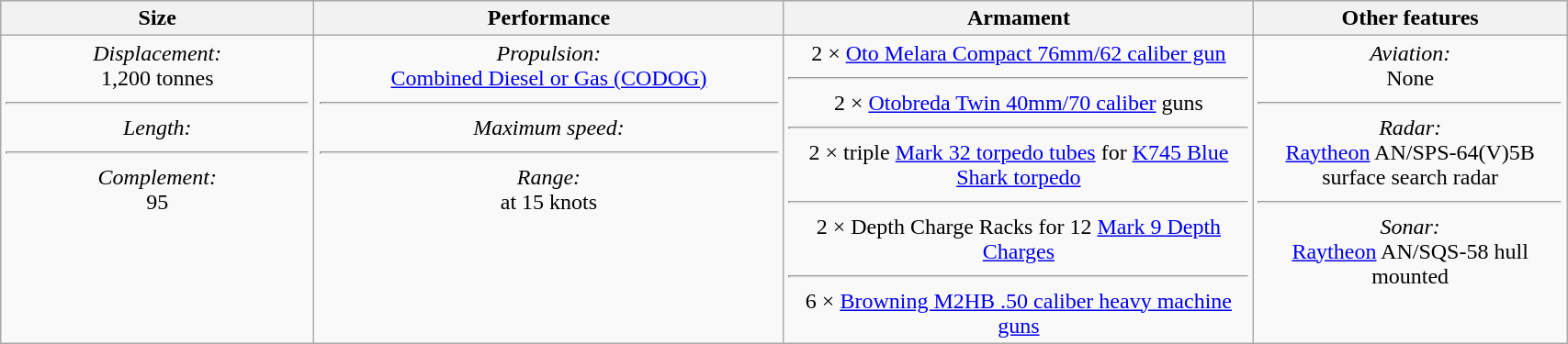<table class="wikitable"  style="width:90%; text-align:center;">
<tr style="background:lavender;">
<th>Size</th>
<th>Performance</th>
<th>Armament</th>
<th>Other features</th>
</tr>
<tr>
<td style="vertical-align:top; width:20%;"><em>Displacement:</em><br>1,200 tonnes <hr><em>Length:</em><br> <hr><em>Complement:</em><br>95</td>
<td style="vertical-align:top; width:30%;"><em>Propulsion:</em><br><a href='#'>Combined Diesel or Gas (CODOG)</a> <hr><em>Maximum speed:</em><br> <hr><em>Range:</em><br> at 15 knots</td>
<td style="vertical-align:top; width:30%;">2 × <a href='#'>Oto Melara Compact 76mm/62 caliber gun</a> <hr>2 × <a href='#'>Otobreda Twin 40mm/70 caliber</a> guns <hr>2 × triple <a href='#'>Mark 32 torpedo tubes</a> for <a href='#'>K745 Blue Shark torpedo</a> <hr>2 × Depth Charge Racks for 12 <a href='#'>Mark 9 Depth Charges</a> <hr>6 × <a href='#'>Browning M2HB .50 caliber heavy machine guns</a></td>
<td style="vertical-align:top; width:20%;"><em>Aviation:</em><br>None <hr><em>Radar:</em><br><a href='#'>Raytheon</a> AN/SPS-64(V)5B surface search radar <hr><em>Sonar:</em><br><a href='#'>Raytheon</a> AN/SQS-58 hull mounted</td>
</tr>
</table>
